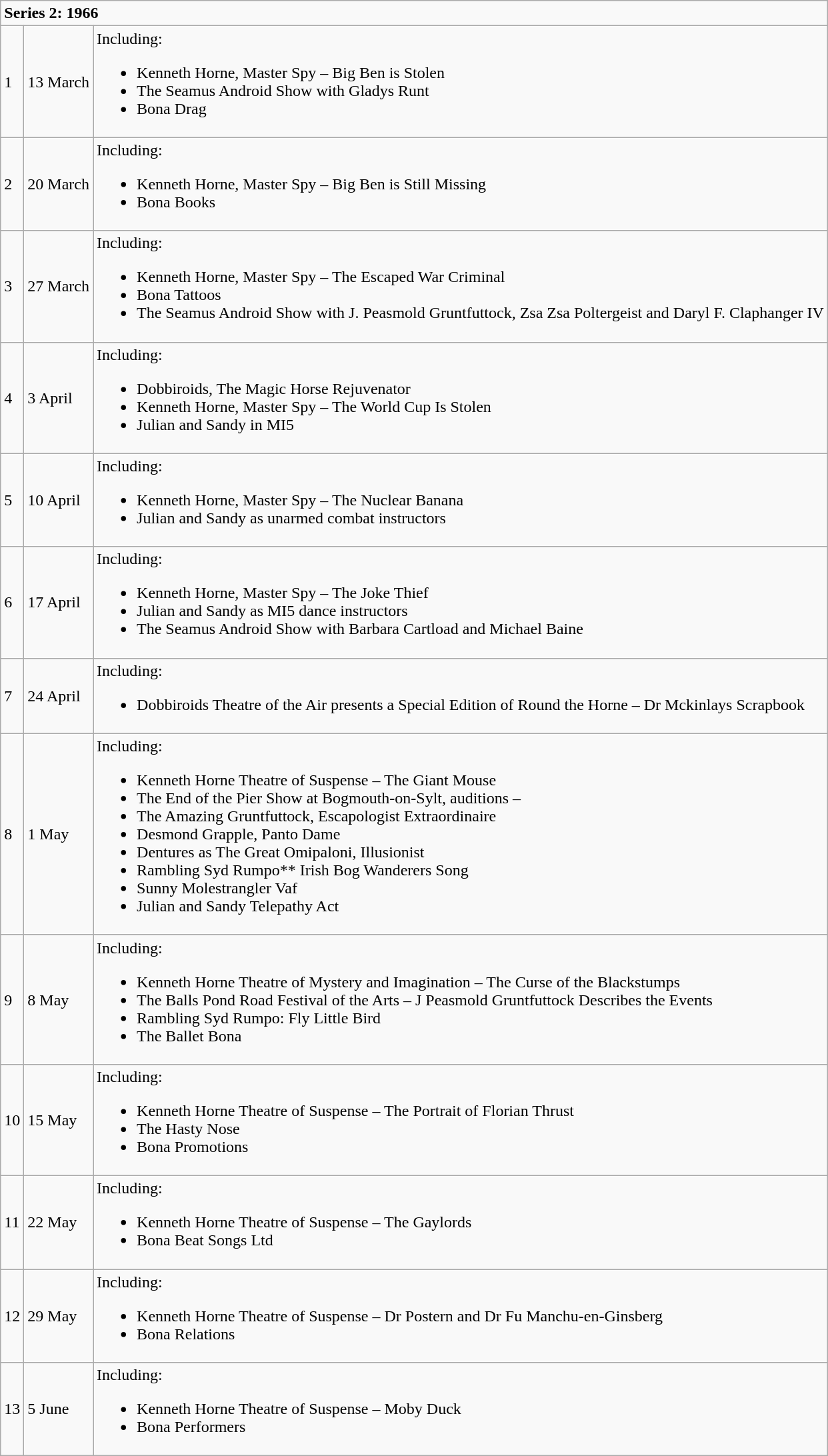<table class="wikitable sortable plainrowheaders" style="text-align: left; margin-right: 0;">
<tr>
<td colspan="3"><strong>Series 2: 1966</strong></td>
</tr>
<tr>
<td>1</td>
<td>13 March</td>
<td>Including:<br><ul><li>Kenneth Horne, Master Spy – Big Ben is Stolen</li><li>The Seamus Android Show with Gladys Runt</li><li>Bona Drag</li></ul></td>
</tr>
<tr>
<td>2</td>
<td>20 March</td>
<td>Including:<br><ul><li>Kenneth Horne, Master Spy – Big Ben is Still Missing</li><li>Bona Books</li></ul></td>
</tr>
<tr>
<td>3</td>
<td>27 March</td>
<td>Including:<br><ul><li>Kenneth Horne, Master Spy – The Escaped War Criminal</li><li>Bona Tattoos</li><li>The Seamus Android Show with J. Peasmold Gruntfuttock, Zsa Zsa Poltergeist and Daryl F. Claphanger IV</li></ul></td>
</tr>
<tr>
<td>4</td>
<td>3 April</td>
<td>Including:<br><ul><li>Dobbiroids, The Magic Horse Rejuvenator</li><li>Kenneth Horne, Master Spy – The World Cup Is Stolen</li><li>Julian and Sandy in MI5</li></ul></td>
</tr>
<tr>
<td>5</td>
<td>10 April</td>
<td>Including:<br><ul><li>Kenneth Horne, Master Spy – The Nuclear Banana</li><li>Julian and Sandy as unarmed combat instructors</li></ul></td>
</tr>
<tr>
<td>6</td>
<td>17 April</td>
<td>Including:<br><ul><li>Kenneth Horne, Master Spy – The Joke Thief</li><li>Julian and Sandy as MI5 dance instructors</li><li>The Seamus Android Show with Barbara Cartload and Michael Baine</li></ul></td>
</tr>
<tr>
<td>7</td>
<td>24 April</td>
<td>Including:<br><ul><li>Dobbiroids Theatre of the Air presents a Special Edition of Round the Horne – Dr Mckinlays Scrapbook</li></ul></td>
</tr>
<tr>
<td>8</td>
<td>1 May</td>
<td>Including:<br><ul><li>Kenneth Horne Theatre of Suspense – The Giant Mouse</li><li>The End of the Pier Show at Bogmouth-on-Sylt, auditions –</li><li>The Amazing Gruntfuttock, Escapologist Extraordinaire</li><li>Desmond Grapple, Panto Dame</li><li>Dentures as The Great Omipaloni, Illusionist</li><li>Rambling Syd Rumpo** Irish Bog Wanderers Song</li><li>Sunny Molestrangler Vaf</li><li>Julian and Sandy Telepathy Act</li></ul></td>
</tr>
<tr>
<td>9</td>
<td>8 May</td>
<td>Including:<br><ul><li>Kenneth Horne Theatre of Mystery and Imagination – The Curse of the Blackstumps</li><li>The Balls Pond Road Festival of the Arts – J Peasmold Gruntfuttock Describes the Events</li><li>Rambling Syd Rumpo: Fly Little Bird</li><li>The Ballet Bona</li></ul></td>
</tr>
<tr>
<td>10</td>
<td>15 May</td>
<td>Including:<br><ul><li>Kenneth Horne Theatre of Suspense – The Portrait of Florian Thrust</li><li>The Hasty Nose</li><li>Bona Promotions</li></ul></td>
</tr>
<tr>
<td>11</td>
<td>22 May</td>
<td>Including:<br><ul><li>Kenneth Horne Theatre of Suspense – The Gaylords</li><li>Bona Beat Songs Ltd</li></ul></td>
</tr>
<tr>
<td>12</td>
<td>29 May</td>
<td>Including:<br><ul><li>Kenneth Horne Theatre of Suspense – Dr Postern and Dr Fu Manchu-en-Ginsberg</li><li>Bona Relations</li></ul></td>
</tr>
<tr>
<td>13</td>
<td>5 June</td>
<td>Including:<br><ul><li>Kenneth Horne Theatre of Suspense – Moby Duck</li><li>Bona Performers</li></ul></td>
</tr>
</table>
